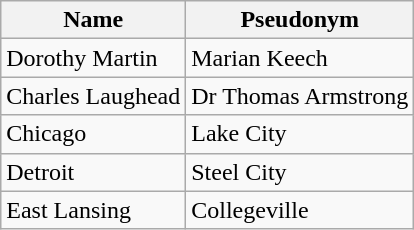<table class="wikitable">
<tr>
<th>Name</th>
<th>Pseudonym</th>
</tr>
<tr>
<td>Dorothy Martin</td>
<td>Marian Keech</td>
</tr>
<tr>
<td>Charles Laughead</td>
<td>Dr Thomas Armstrong</td>
</tr>
<tr>
<td>Chicago</td>
<td>Lake City</td>
</tr>
<tr>
<td>Detroit</td>
<td>Steel City</td>
</tr>
<tr>
<td>East Lansing</td>
<td>Collegeville</td>
</tr>
</table>
